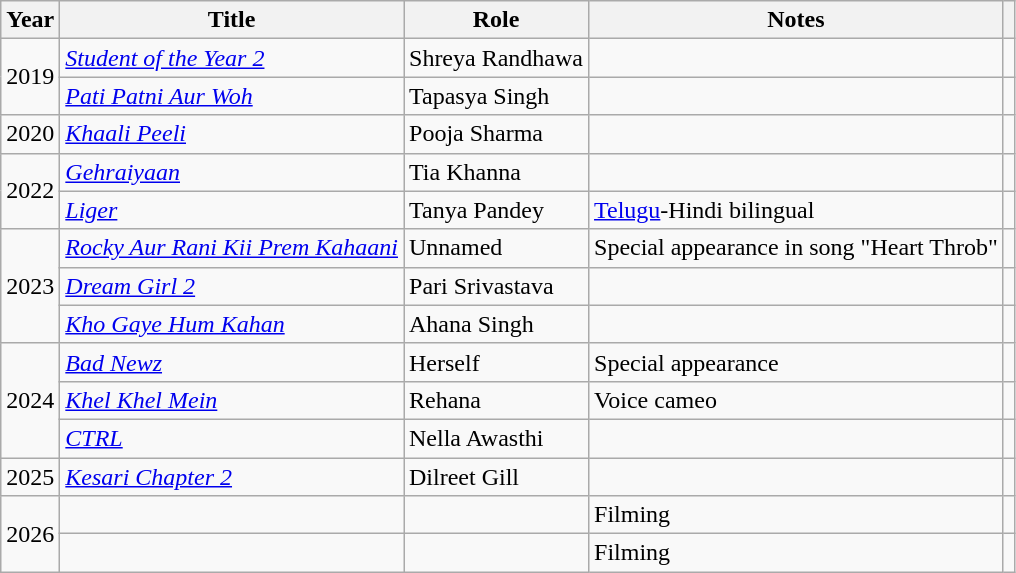<table class="wikitable sortable">
<tr>
<th scope="col">Year</th>
<th scope="col">Title</th>
<th scope="col">Role</th>
<th class="unsortable" scope="col">Notes</th>
<th class="unsortable" scope="col"></th>
</tr>
<tr>
<td rowspan="2">2019</td>
<td><em><a href='#'>Student of the Year 2</a></em></td>
<td>Shreya Randhawa</td>
<td></td>
<td style="text-align:center;"></td>
</tr>
<tr>
<td><em><a href='#'>Pati Patni Aur Woh</a></em></td>
<td>Tapasya Singh</td>
<td></td>
<td style="text-align:center;"></td>
</tr>
<tr>
<td>2020</td>
<td><em><a href='#'>Khaali Peeli</a></em></td>
<td>Pooja Sharma</td>
<td></td>
<td style="text-align:center;"></td>
</tr>
<tr>
<td rowspan="2">2022</td>
<td><em><a href='#'>Gehraiyaan</a></em></td>
<td>Tia Khanna</td>
<td></td>
<td style="text-align:center;"></td>
</tr>
<tr>
<td><em><a href='#'>Liger</a></em></td>
<td>Tanya Pandey</td>
<td><a href='#'>Telugu</a>-Hindi bilingual</td>
<td style="text-align:center;"></td>
</tr>
<tr>
<td rowspan="3">2023</td>
<td scope="row"><em><a href='#'>Rocky Aur Rani Kii Prem Kahaani</a></em></td>
<td>Unnamed</td>
<td>Special appearance in song "Heart Throb"</td>
<td style="text-align:center;"></td>
</tr>
<tr>
<td scope="row"><em><a href='#'>Dream Girl 2</a></em></td>
<td>Pari Srivastava</td>
<td></td>
<td style="text-align:center;"></td>
</tr>
<tr>
<td scope="row"><em><a href='#'>Kho Gaye Hum Kahan</a></em></td>
<td>Ahana Singh</td>
<td></td>
<td style="text-align:center;"></td>
</tr>
<tr>
<td rowspan="3">2024</td>
<td scope="row"><em><a href='#'>Bad Newz</a></em></td>
<td>Herself</td>
<td>Special appearance</td>
<td style="text-align:center;"></td>
</tr>
<tr>
<td><em><a href='#'>Khel Khel Mein</a></em></td>
<td>Rehana</td>
<td>Voice cameo</td>
<td style="text-align:center;"></td>
</tr>
<tr>
<td><em><a href='#'>CTRL</a></em></td>
<td>Nella Awasthi</td>
<td></td>
<td style="text-align:center;"></td>
</tr>
<tr>
<td>2025</td>
<td><em><a href='#'>Kesari Chapter 2</a></em></td>
<td>Dilreet Gill</td>
<td></td>
<td style="text-align:center;"></td>
</tr>
<tr>
<td rowspan="2">2026</td>
<td></td>
<td></td>
<td>Filming</td>
<td></td>
</tr>
<tr>
<td></td>
<td></td>
<td>Filming</td>
<td style="text-align:center;"></td>
</tr>
</table>
